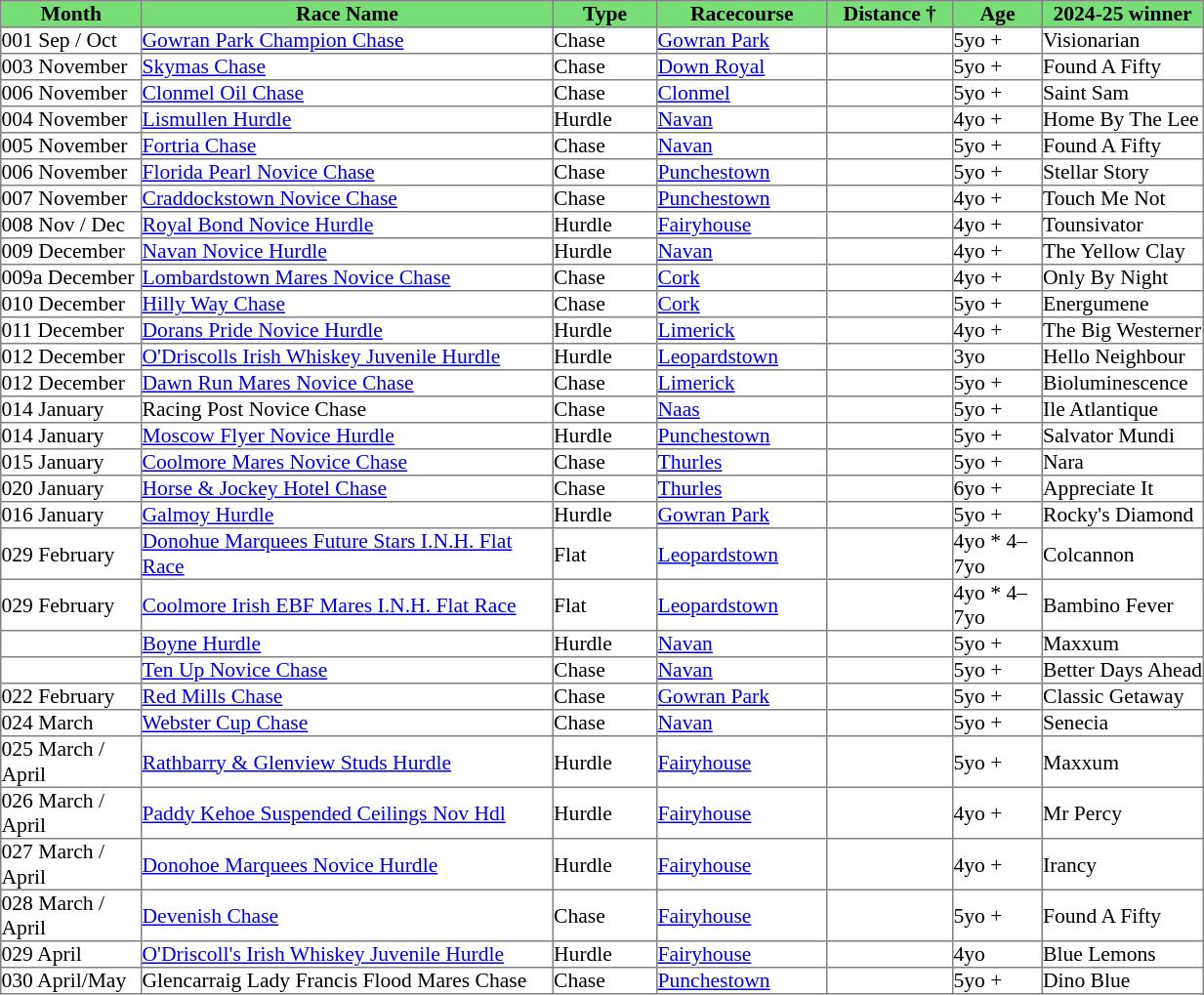<table class = "sortable" | border="1" cellpadding="0" style="border-collapse: collapse; font-size:90%">
<tr bgcolor="#77dd77" align="center">
<th width="95px"><strong>Month</strong><br></th>
<th width="280px"><strong>Race Name</strong><br></th>
<th width="70px"><strong>Type</strong><br></th>
<th width="115px"><strong>Racecourse</strong><br></th>
<th width="85px"><strong>Distance</strong> †<br></th>
<th width="60px"><strong>Age</strong><br></th>
<th>2024-25 winner</th>
</tr>
<tr>
<td><span>001</span> Sep / Oct</td>
<td><a href='#'>Gowran Park Champion Chase</a></td>
<td>Chase</td>
<td><a href='#'>Gowran Park</a></td>
<td></td>
<td>5yo +</td>
<td>Visionarian</td>
</tr>
<tr>
<td><span>003</span> November</td>
<td><a href='#'>Skymas Chase</a></td>
<td>Chase</td>
<td><a href='#'>Down Royal</a></td>
<td></td>
<td>5yo +</td>
<td>Found A Fifty</td>
</tr>
<tr>
<td><span>006</span> November</td>
<td><a href='#'>Clonmel Oil Chase</a></td>
<td>Chase</td>
<td><a href='#'>Clonmel</a></td>
<td></td>
<td>5yo +</td>
<td>Saint Sam</td>
</tr>
<tr>
<td><span>004</span> November</td>
<td><a href='#'>Lismullen Hurdle</a></td>
<td>Hurdle</td>
<td><a href='#'>Navan</a></td>
<td></td>
<td>4yo +</td>
<td>Home By The Lee</td>
</tr>
<tr>
<td><span>005</span> November</td>
<td><a href='#'>Fortria Chase</a></td>
<td>Chase</td>
<td><a href='#'>Navan</a></td>
<td></td>
<td>5yo +</td>
<td>Found A Fifty</td>
</tr>
<tr>
<td><span>006</span> November</td>
<td><a href='#'>Florida Pearl Novice Chase</a></td>
<td>Chase</td>
<td><a href='#'>Punchestown</a></td>
<td></td>
<td>5yo +</td>
<td>Stellar Story</td>
</tr>
<tr>
<td><span>007</span> November</td>
<td><a href='#'>Craddockstown Novice Chase</a></td>
<td>Chase</td>
<td><a href='#'>Punchestown</a></td>
<td></td>
<td>4yo +</td>
<td>Touch Me Not</td>
</tr>
<tr>
<td><span>008</span> Nov / Dec</td>
<td><a href='#'>Royal Bond Novice Hurdle</a></td>
<td>Hurdle</td>
<td><a href='#'>Fairyhouse</a></td>
<td></td>
<td>4yo +</td>
<td>Tounsivator</td>
</tr>
<tr>
<td><span>009</span> December</td>
<td><a href='#'>Navan Novice Hurdle</a></td>
<td>Hurdle</td>
<td><a href='#'>Navan</a></td>
<td></td>
<td>4yo +</td>
<td>The Yellow Clay</td>
</tr>
<tr>
<td><span>009a</span> December</td>
<td><a href='#'>Lombardstown Mares Novice Chase</a></td>
<td>Chase</td>
<td><a href='#'>Cork</a></td>
<td></td>
<td>4yo +</td>
<td>Only By Night</td>
</tr>
<tr>
<td><span>010</span> December</td>
<td><a href='#'>Hilly Way Chase</a></td>
<td>Chase</td>
<td><a href='#'>Cork</a></td>
<td></td>
<td>5yo +</td>
<td>Energumene</td>
</tr>
<tr>
<td><span>011</span> December</td>
<td><a href='#'>Dorans Pride Novice Hurdle</a></td>
<td>Hurdle</td>
<td><a href='#'>Limerick</a></td>
<td></td>
<td>4yo +</td>
<td>The Big Westerner</td>
</tr>
<tr>
<td><span>012</span> December</td>
<td><a href='#'>O'Driscolls Irish Whiskey Juvenile Hurdle</a></td>
<td>Hurdle</td>
<td><a href='#'>Leopardstown</a></td>
<td></td>
<td>3yo</td>
<td>Hello Neighbour</td>
</tr>
<tr>
<td><span>012</span> December</td>
<td><a href='#'>Dawn Run Mares Novice Chase</a></td>
<td>Chase</td>
<td><a href='#'>Limerick</a></td>
<td></td>
<td>5yo +</td>
<td>Bioluminescence</td>
</tr>
<tr>
<td><span>014</span> January</td>
<td>Racing Post Novice Chase</td>
<td>Chase</td>
<td><a href='#'>Naas</a></td>
<td></td>
<td>5yo +</td>
<td>Ile Atlantique</td>
</tr>
<tr>
<td><span>014</span> January</td>
<td><a href='#'>Moscow Flyer Novice Hurdle</a></td>
<td>Hurdle</td>
<td><a href='#'>Punchestown</a></td>
<td></td>
<td>5yo +</td>
<td>Salvator Mundi</td>
</tr>
<tr>
<td><span>015</span> January</td>
<td><a href='#'>Coolmore Mares Novice Chase</a></td>
<td>Chase</td>
<td><a href='#'>Thurles</a></td>
<td></td>
<td>5yo +</td>
<td>Nara</td>
</tr>
<tr>
<td><span>020</span> January</td>
<td><a href='#'>Horse & Jockey Hotel Chase</a></td>
<td>Chase</td>
<td><a href='#'>Thurles</a></td>
<td></td>
<td>6yo +</td>
<td>Appreciate It</td>
</tr>
<tr>
<td><span>016</span> January</td>
<td><a href='#'>Galmoy Hurdle</a></td>
<td>Hurdle</td>
<td><a href='#'>Gowran Park</a></td>
<td></td>
<td>5yo +</td>
<td>Rocky's Diamond</td>
</tr>
<tr>
<td><span>029</span> February</td>
<td><a href='#'>Donohue Marquees Future Stars I.N.H. Flat Race</a></td>
<td>Flat</td>
<td><a href='#'>Leopardstown</a></td>
<td></td>
<td><span>4yo *</span> 4–7yo</td>
<td>Colcannon</td>
</tr>
<tr>
<td><span>029</span> February</td>
<td><a href='#'>Coolmore Irish EBF Mares I.N.H. Flat Race</a></td>
<td>Flat</td>
<td><a href='#'>Leopardstown</a></td>
<td></td>
<td><span>4yo *</span> 4–7yo</td>
<td>Bambino Fever</td>
</tr>
<tr>
<td></td>
<td><a href='#'>Boyne Hurdle</a></td>
<td>Hurdle</td>
<td><a href='#'>Navan</a></td>
<td></td>
<td>5yo +</td>
<td>Maxxum</td>
</tr>
<tr>
<td></td>
<td><a href='#'>Ten Up Novice Chase</a></td>
<td>Chase</td>
<td><a href='#'>Navan</a></td>
<td></td>
<td>5yo +</td>
<td>Better Days Ahead</td>
</tr>
<tr>
<td><span>022</span> February</td>
<td><a href='#'>Red Mills Chase</a></td>
<td>Chase</td>
<td><a href='#'>Gowran Park</a></td>
<td></td>
<td>5yo +</td>
<td>Classic Getaway</td>
</tr>
<tr>
<td><span>024</span> March</td>
<td><a href='#'>Webster Cup Chase</a></td>
<td>Chase</td>
<td><a href='#'>Navan</a></td>
<td></td>
<td>5yo +</td>
<td>Senecia</td>
</tr>
<tr>
<td><span>025</span> March / April</td>
<td><a href='#'>Rathbarry & Glenview Studs Hurdle</a></td>
<td>Hurdle</td>
<td><a href='#'>Fairyhouse</a></td>
<td></td>
<td>5yo +</td>
<td>Maxxum</td>
</tr>
<tr>
<td><span>026</span> March / April</td>
<td><a href='#'>Paddy Kehoe Suspended Ceilings Nov Hdl</a></td>
<td>Hurdle</td>
<td><a href='#'>Fairyhouse</a></td>
<td></td>
<td>4yo +</td>
<td>Mr Percy</td>
</tr>
<tr>
<td><span>027</span> March / April</td>
<td><a href='#'>Donohoe Marquees Novice Hurdle</a></td>
<td>Hurdle</td>
<td><a href='#'>Fairyhouse</a></td>
<td></td>
<td>4yo +</td>
<td>Irancy</td>
</tr>
<tr>
<td><span>028</span> March / April</td>
<td><a href='#'>Devenish Chase</a></td>
<td>Chase</td>
<td><a href='#'>Fairyhouse</a></td>
<td></td>
<td>5yo +</td>
<td>Found A Fifty</td>
</tr>
<tr>
<td><span>029</span> April</td>
<td><a href='#'>O'Driscoll's Irish Whiskey Juvenile Hurdle</a></td>
<td>Hurdle</td>
<td><a href='#'>Fairyhouse</a></td>
<td></td>
<td>4yo</td>
<td>Blue Lemons</td>
</tr>
<tr>
<td><span>030</span> April/May</td>
<td>Glencarraig Lady Francis Flood Mares Chase</td>
<td>Chase</td>
<td><a href='#'>Punchestown</a></td>
<td></td>
<td>5yo +</td>
<td>Dino Blue</td>
</tr>
</table>
